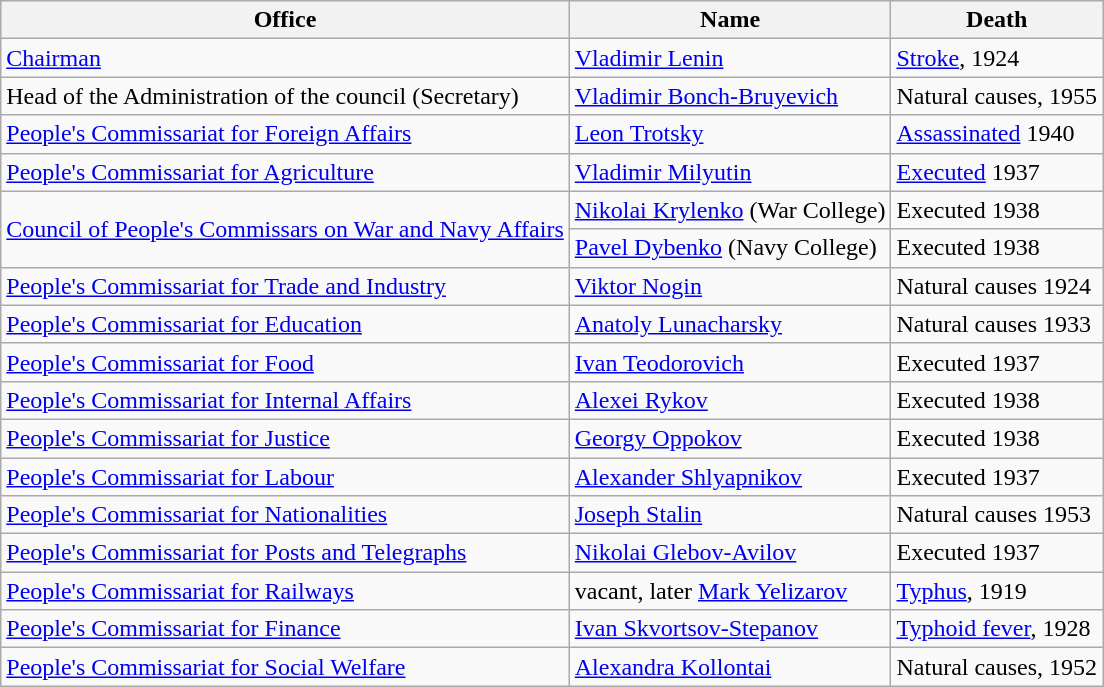<table class="wikitable">
<tr>
<th>Office</th>
<th>Name</th>
<th>Death</th>
</tr>
<tr>
<td><a href='#'>Chairman</a></td>
<td><a href='#'>Vladimir Lenin</a></td>
<td><a href='#'>Stroke</a>, 1924</td>
</tr>
<tr>
<td>Head of the Administration of the council (Secretary)</td>
<td><a href='#'>Vladimir Bonch-Bruyevich</a></td>
<td>Natural causes, 1955</td>
</tr>
<tr>
<td><a href='#'>People's Commissariat for Foreign Affairs</a></td>
<td><a href='#'>Leon Trotsky</a></td>
<td><a href='#'>Assassinated</a> 1940</td>
</tr>
<tr>
<td><a href='#'>People's Commissariat for Agriculture</a></td>
<td><a href='#'>Vladimir Milyutin</a></td>
<td><a href='#'>Executed</a> 1937</td>
</tr>
<tr>
<td rowspan="2"><a href='#'>Council of People's Commissars on War and Navy Affairs</a></td>
<td><a href='#'>Nikolai Krylenko</a> (War College)</td>
<td>Executed 1938</td>
</tr>
<tr>
<td><a href='#'>Pavel Dybenko</a> (Navy College)</td>
<td>Executed 1938</td>
</tr>
<tr>
<td><a href='#'>People's Commissariat for Trade and Industry</a></td>
<td><a href='#'>Viktor Nogin</a></td>
<td>Natural causes 1924</td>
</tr>
<tr>
<td><a href='#'>People's Commissariat for Education</a></td>
<td><a href='#'>Anatoly Lunacharsky</a></td>
<td>Natural causes 1933</td>
</tr>
<tr>
<td><a href='#'>People's Commissariat for Food</a></td>
<td><a href='#'>Ivan Teodorovich</a></td>
<td>Executed 1937</td>
</tr>
<tr>
<td><a href='#'>People's Commissariat for Internal Affairs</a></td>
<td><a href='#'>Alexei Rykov</a></td>
<td>Executed 1938</td>
</tr>
<tr>
<td><a href='#'>People's Commissariat for Justice</a></td>
<td><a href='#'>Georgy Oppokov</a></td>
<td>Executed 1938</td>
</tr>
<tr>
<td><a href='#'>People's Commissariat for Labour</a></td>
<td><a href='#'>Alexander Shlyapnikov</a></td>
<td>Executed 1937</td>
</tr>
<tr>
<td><a href='#'>People's Commissariat for Nationalities</a></td>
<td><a href='#'>Joseph Stalin</a></td>
<td>Natural causes 1953</td>
</tr>
<tr>
<td><a href='#'>People's Commissariat for Posts and Telegraphs</a></td>
<td><a href='#'>Nikolai Glebov-Avilov</a></td>
<td>Executed 1937</td>
</tr>
<tr>
<td><a href='#'>People's Commissariat for Railways</a></td>
<td>vacant, later <a href='#'>Mark Yelizarov</a></td>
<td><a href='#'>Typhus</a>, 1919</td>
</tr>
<tr>
<td><a href='#'>People's Commissariat for Finance</a></td>
<td><a href='#'>Ivan Skvortsov-Stepanov</a></td>
<td><a href='#'>Typhoid fever</a>, 1928</td>
</tr>
<tr>
<td><a href='#'>People's Commissariat for Social Welfare</a></td>
<td><a href='#'>Alexandra Kollontai</a></td>
<td>Natural causes, 1952</td>
</tr>
</table>
